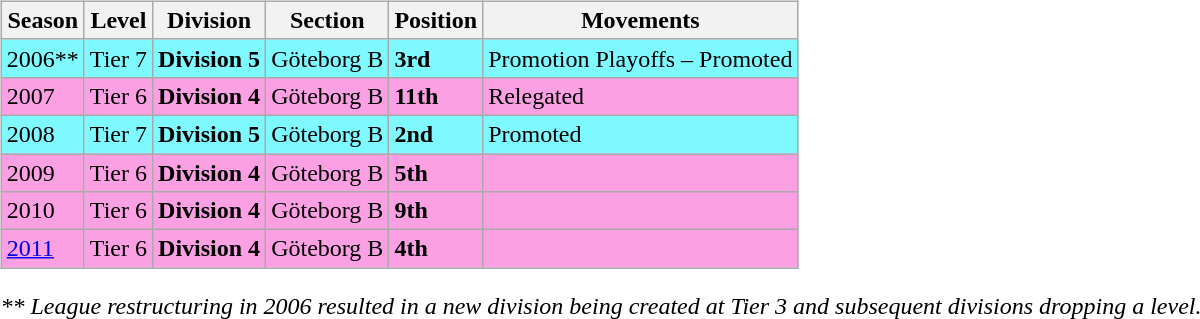<table>
<tr>
<td valign="top" width=0%><br><table class="wikitable">
<tr style="background:#f0f6fa;">
<th><strong>Season</strong></th>
<th><strong>Level</strong></th>
<th><strong>Division</strong></th>
<th><strong>Section</strong></th>
<th><strong>Position</strong></th>
<th><strong>Movements</strong></th>
</tr>
<tr>
<td style="background:#7DF9FF;">2006**</td>
<td style="background:#7DF9FF;">Tier 7</td>
<td style="background:#7DF9FF;"><strong>Division 5</strong></td>
<td style="background:#7DF9FF;">Göteborg B</td>
<td style="background:#7DF9FF;"><strong>3rd</strong></td>
<td style="background:#7DF9FF;">Promotion Playoffs – Promoted</td>
</tr>
<tr>
<td style="background:#FBA0E3;">2007</td>
<td style="background:#FBA0E3;">Tier 6</td>
<td style="background:#FBA0E3;"><strong>Division 4</strong></td>
<td style="background:#FBA0E3;">Göteborg B</td>
<td style="background:#FBA0E3;"><strong>11th</strong></td>
<td style="background:#FBA0E3;">Relegated</td>
</tr>
<tr>
<td style="background:#7DF9FF;">2008</td>
<td style="background:#7DF9FF;">Tier 7</td>
<td style="background:#7DF9FF;"><strong>Division 5</strong></td>
<td style="background:#7DF9FF;">Göteborg B</td>
<td style="background:#7DF9FF;"><strong>2nd</strong></td>
<td style="background:#7DF9FF;">Promoted</td>
</tr>
<tr>
<td style="background:#FBA0E3;">2009</td>
<td style="background:#FBA0E3;">Tier 6</td>
<td style="background:#FBA0E3;"><strong>Division 4</strong></td>
<td style="background:#FBA0E3;">Göteborg B</td>
<td style="background:#FBA0E3;"><strong>5th</strong></td>
<td style="background:#FBA0E3;"></td>
</tr>
<tr>
<td style="background:#FBA0E3;">2010</td>
<td style="background:#FBA0E3;">Tier 6</td>
<td style="background:#FBA0E3;"><strong>Division 4</strong></td>
<td style="background:#FBA0E3;">Göteborg B</td>
<td style="background:#FBA0E3;"><strong>9th</strong></td>
<td style="background:#FBA0E3;"></td>
</tr>
<tr>
<td style="background:#FBA0E3;"><a href='#'>2011</a></td>
<td style="background:#FBA0E3;">Tier 6</td>
<td style="background:#FBA0E3;"><strong>Division 4</strong></td>
<td style="background:#FBA0E3;">Göteborg B</td>
<td style="background:#FBA0E3;"><strong>4th</strong></td>
<td style="background:#FBA0E3;"></td>
</tr>
</table>
<em>** League restructuring in 2006 resulted in a new division being created at Tier 3 and subsequent divisions dropping a level.</em>


</td>
</tr>
</table>
